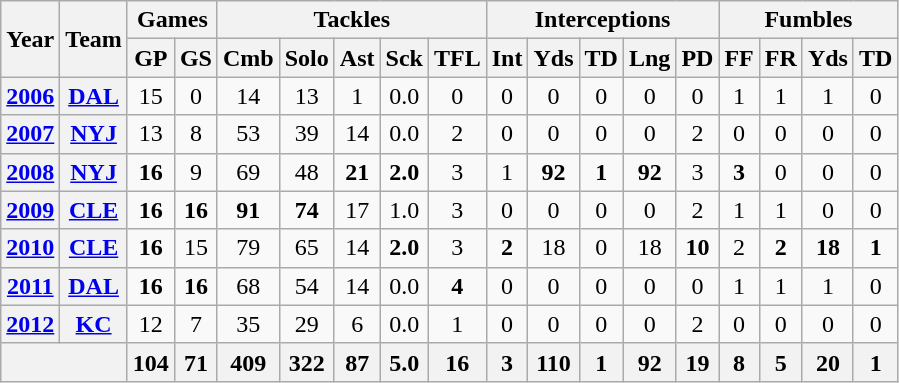<table class="wikitable" style="text-align:center">
<tr>
<th rowspan="2">Year</th>
<th rowspan="2">Team</th>
<th colspan="2">Games</th>
<th colspan="5">Tackles</th>
<th colspan="5">Interceptions</th>
<th colspan="4">Fumbles</th>
</tr>
<tr>
<th>GP</th>
<th>GS</th>
<th>Cmb</th>
<th>Solo</th>
<th>Ast</th>
<th>Sck</th>
<th>TFL</th>
<th>Int</th>
<th>Yds</th>
<th>TD</th>
<th>Lng</th>
<th>PD</th>
<th>FF</th>
<th>FR</th>
<th>Yds</th>
<th>TD</th>
</tr>
<tr>
<th><a href='#'>2006</a></th>
<th><a href='#'>DAL</a></th>
<td>15</td>
<td>0</td>
<td>14</td>
<td>13</td>
<td>1</td>
<td>0.0</td>
<td>0</td>
<td>0</td>
<td>0</td>
<td>0</td>
<td>0</td>
<td>0</td>
<td>1</td>
<td>1</td>
<td>1</td>
<td>0</td>
</tr>
<tr>
<th><a href='#'>2007</a></th>
<th><a href='#'>NYJ</a></th>
<td>13</td>
<td>8</td>
<td>53</td>
<td>39</td>
<td>14</td>
<td>0.0</td>
<td>2</td>
<td>0</td>
<td>0</td>
<td>0</td>
<td>0</td>
<td>2</td>
<td>0</td>
<td>0</td>
<td>0</td>
<td>0</td>
</tr>
<tr>
<th><a href='#'>2008</a></th>
<th><a href='#'>NYJ</a></th>
<td><strong>16</strong></td>
<td>9</td>
<td>69</td>
<td>48</td>
<td><strong>21</strong></td>
<td><strong>2.0</strong></td>
<td>3</td>
<td>1</td>
<td><strong>92</strong></td>
<td><strong>1</strong></td>
<td><strong>92</strong></td>
<td>3</td>
<td><strong>3</strong></td>
<td>0</td>
<td>0</td>
<td>0</td>
</tr>
<tr>
<th><a href='#'>2009</a></th>
<th><a href='#'>CLE</a></th>
<td><strong>16</strong></td>
<td><strong>16</strong></td>
<td><strong>91</strong></td>
<td><strong>74</strong></td>
<td>17</td>
<td>1.0</td>
<td>3</td>
<td>0</td>
<td>0</td>
<td>0</td>
<td>0</td>
<td>2</td>
<td>1</td>
<td>1</td>
<td>0</td>
<td>0</td>
</tr>
<tr>
<th><a href='#'>2010</a></th>
<th><a href='#'>CLE</a></th>
<td><strong>16</strong></td>
<td>15</td>
<td>79</td>
<td>65</td>
<td>14</td>
<td><strong>2.0</strong></td>
<td>3</td>
<td><strong>2</strong></td>
<td>18</td>
<td>0</td>
<td>18</td>
<td><strong>10</strong></td>
<td>2</td>
<td><strong>2</strong></td>
<td><strong>18</strong></td>
<td><strong>1</strong></td>
</tr>
<tr>
<th><a href='#'>2011</a></th>
<th><a href='#'>DAL</a></th>
<td><strong>16</strong></td>
<td><strong>16</strong></td>
<td>68</td>
<td>54</td>
<td>14</td>
<td>0.0</td>
<td><strong>4</strong></td>
<td>0</td>
<td>0</td>
<td>0</td>
<td>0</td>
<td>0</td>
<td>1</td>
<td>1</td>
<td>1</td>
<td>0</td>
</tr>
<tr>
<th><a href='#'>2012</a></th>
<th><a href='#'>KC</a></th>
<td>12</td>
<td>7</td>
<td>35</td>
<td>29</td>
<td>6</td>
<td>0.0</td>
<td>1</td>
<td>0</td>
<td>0</td>
<td>0</td>
<td>0</td>
<td>2</td>
<td>0</td>
<td>0</td>
<td>0</td>
<td>0</td>
</tr>
<tr>
<th colspan="2"></th>
<th>104</th>
<th>71</th>
<th>409</th>
<th>322</th>
<th>87</th>
<th>5.0</th>
<th>16</th>
<th>3</th>
<th>110</th>
<th>1</th>
<th>92</th>
<th>19</th>
<th>8</th>
<th>5</th>
<th>20</th>
<th>1</th>
</tr>
</table>
